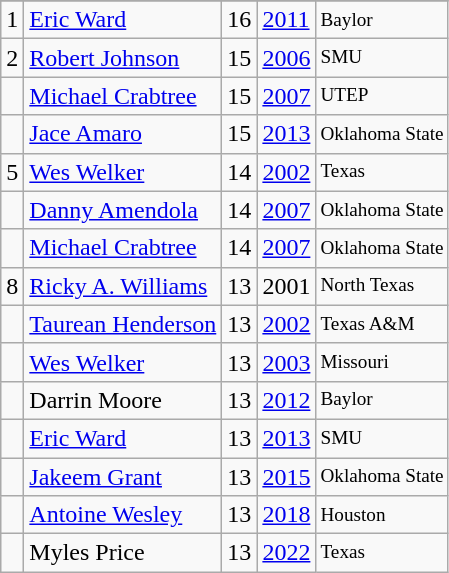<table class="wikitable">
<tr>
</tr>
<tr>
<td>1</td>
<td><a href='#'>Eric Ward</a></td>
<td>16</td>
<td><a href='#'>2011</a></td>
<td style="font-size:80%;">Baylor</td>
</tr>
<tr>
<td>2</td>
<td><a href='#'>Robert Johnson</a></td>
<td>15</td>
<td><a href='#'>2006</a></td>
<td style="font-size:80%;">SMU</td>
</tr>
<tr>
<td></td>
<td><a href='#'>Michael Crabtree</a></td>
<td>15</td>
<td><a href='#'>2007</a></td>
<td style="font-size:80%;">UTEP</td>
</tr>
<tr>
<td></td>
<td><a href='#'>Jace Amaro</a></td>
<td>15</td>
<td><a href='#'>2013</a></td>
<td style="font-size:80%;">Oklahoma State</td>
</tr>
<tr>
<td>5</td>
<td><a href='#'>Wes Welker</a></td>
<td>14</td>
<td><a href='#'>2002</a></td>
<td style="font-size:80%;">Texas</td>
</tr>
<tr>
<td></td>
<td><a href='#'>Danny Amendola</a></td>
<td>14</td>
<td><a href='#'>2007</a></td>
<td style="font-size:80%;">Oklahoma State</td>
</tr>
<tr>
<td></td>
<td><a href='#'>Michael Crabtree</a></td>
<td>14</td>
<td><a href='#'>2007</a></td>
<td style="font-size:80%;">Oklahoma State</td>
</tr>
<tr>
<td>8</td>
<td><a href='#'>Ricky A. Williams</a></td>
<td>13</td>
<td>2001</td>
<td style="font-size:80%;">North Texas</td>
</tr>
<tr>
<td></td>
<td><a href='#'>Taurean Henderson</a></td>
<td>13</td>
<td><a href='#'>2002</a></td>
<td style="font-size:80%;">Texas A&M</td>
</tr>
<tr>
<td></td>
<td><a href='#'>Wes Welker</a></td>
<td>13</td>
<td><a href='#'>2003</a></td>
<td style="font-size:80%;">Missouri</td>
</tr>
<tr>
<td></td>
<td>Darrin Moore</td>
<td>13</td>
<td><a href='#'>2012</a></td>
<td style="font-size:80%;">Baylor</td>
</tr>
<tr>
<td></td>
<td><a href='#'>Eric Ward</a></td>
<td>13</td>
<td><a href='#'>2013</a></td>
<td style="font-size:80%;">SMU</td>
</tr>
<tr>
<td></td>
<td><a href='#'>Jakeem Grant</a></td>
<td>13</td>
<td><a href='#'>2015</a></td>
<td style="font-size:80%;">Oklahoma State</td>
</tr>
<tr>
<td></td>
<td><a href='#'>Antoine Wesley</a></td>
<td>13</td>
<td><a href='#'>2018</a></td>
<td style="font-size:80%;">Houston</td>
</tr>
<tr>
<td></td>
<td>Myles Price</td>
<td>13</td>
<td><a href='#'>2022</a></td>
<td style="font-size:80%;">Texas</td>
</tr>
</table>
